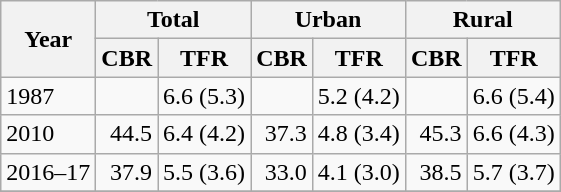<table class="wikitable">
<tr>
<th rowspan=2>Year</th>
<th colspan=2>Total</th>
<th colspan=2>Urban</th>
<th colspan=2>Rural</th>
</tr>
<tr>
<th>CBR</th>
<th>TFR</th>
<th>CBR</th>
<th>TFR</th>
<th>CBR</th>
<th>TFR</th>
</tr>
<tr>
<td>1987</td>
<td style="text-align:right;"></td>
<td style="text-align:right;">6.6 (5.3)</td>
<td style="text-align:right;"></td>
<td style="text-align:right;">5.2 (4.2)</td>
<td style="text-align:right;"></td>
<td style="text-align:right;">6.6 (5.4)</td>
</tr>
<tr>
<td>2010</td>
<td style="text-align:right;">44.5</td>
<td style="text-align:right;">6.4 (4.2)</td>
<td style="text-align:right;">37.3</td>
<td style="text-align:right;">4.8 (3.4)</td>
<td style="text-align:right;">45.3</td>
<td style="text-align:right;">6.6 (4.3)</td>
</tr>
<tr>
<td>2016–17</td>
<td style="text-align:right;">37.9</td>
<td style="text-align:right;">5.5 (3.6)</td>
<td style="text-align:right;">33.0</td>
<td style="text-align:right;">4.1 (3.0)</td>
<td style="text-align:right;">38.5</td>
<td style="text-align:right;">5.7 (3.7)</td>
</tr>
<tr>
</tr>
</table>
